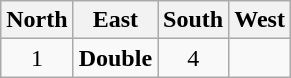<table class=wikitable>
<tr>
<th>North</th>
<th>East</th>
<th>South</th>
<th>West</th>
</tr>
<tr align=center>
<td>1</td>
<td><strong>Double</strong></td>
<td>4</td>
<td></td>
</tr>
</table>
